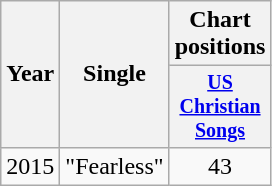<table class="wikitable" style="text-align:center;">
<tr>
<th rowspan="2">Year</th>
<th rowspan="2">Single</th>
<th colspan="1">Chart positions</th>
</tr>
<tr style="font-size:smaller;">
<th width="45"><a href='#'>US<br>Christian Songs</a></th>
</tr>
<tr>
<td>2015</td>
<td align="left">"Fearless"</td>
<td>43</td>
</tr>
</table>
